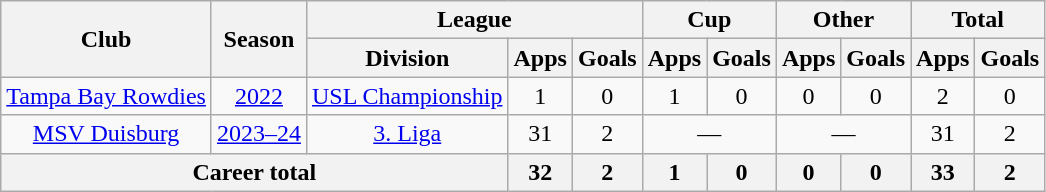<table class="wikitable" style="text-align:center">
<tr>
<th rowspan="2">Club</th>
<th rowspan="2">Season</th>
<th colspan="3">League</th>
<th colspan="2">Cup</th>
<th colspan="2">Other</th>
<th colspan="2">Total</th>
</tr>
<tr>
<th>Division</th>
<th>Apps</th>
<th>Goals</th>
<th>Apps</th>
<th>Goals</th>
<th>Apps</th>
<th>Goals</th>
<th>Apps</th>
<th>Goals</th>
</tr>
<tr>
<td><a href='#'>Tampa Bay Rowdies</a></td>
<td><a href='#'>2022</a></td>
<td><a href='#'>USL Championship</a></td>
<td>1</td>
<td>0</td>
<td>1</td>
<td>0</td>
<td>0</td>
<td>0</td>
<td>2</td>
<td>0</td>
</tr>
<tr>
<td><a href='#'>MSV Duisburg</a></td>
<td><a href='#'>2023–24</a></td>
<td><a href='#'>3. Liga</a></td>
<td>31</td>
<td>2</td>
<td colspan="2">—</td>
<td colspan="2">—</td>
<td>31</td>
<td>2</td>
</tr>
<tr>
<th colspan="3">Career total</th>
<th>32</th>
<th>2</th>
<th>1</th>
<th>0</th>
<th>0</th>
<th>0</th>
<th>33</th>
<th>2</th>
</tr>
</table>
